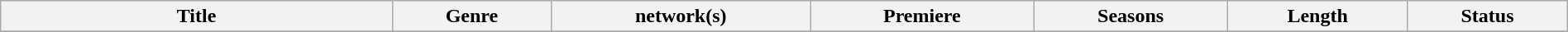<table class="wikitable sortable" style="width:100%;">
<tr>
<th scope="col" style="width:25%;">Title</th>
<th>Genre</th>
<th> network(s)</th>
<th>Premiere</th>
<th>Seasons</th>
<th>Length</th>
<th>Status</th>
</tr>
<tr>
</tr>
</table>
